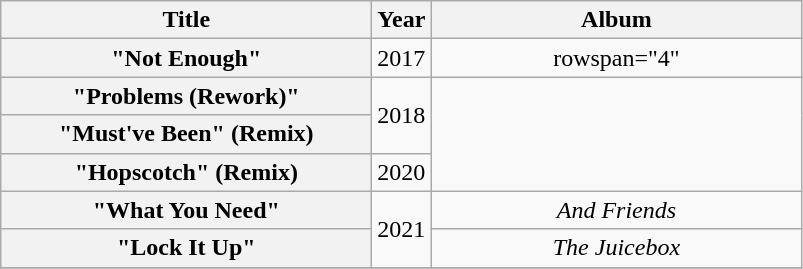<table class="wikitable plainrowheaders" style="text-align:center;">
<tr>
<th scope="col" style="width:15em;">Title</th>
<th scope="col" style="width:1em;">Year</th>
<th scope="col" style="width:15em;">Album</th>
</tr>
<tr>
<th scope="row">"Not Enough"<br></th>
<td>2017</td>
<td>rowspan="4" </td>
</tr>
<tr>
<th scope="row">"Problems (Rework)" <br></th>
<td rowspan=2>2018</td>
</tr>
<tr>
<th scope="row">"Must've Been" (Remix)<br></th>
</tr>
<tr>
<th scope="row">"Hopscotch" (Remix)<br></th>
<td>2020</td>
</tr>
<tr>
<th scope="row">"What You Need"<br></th>
<td rowspan=2>2021</td>
<td><em>And Friends</em></td>
</tr>
<tr>
<th scope="row">"Lock It Up"<br></th>
<td><em>The Juicebox</em></td>
</tr>
<tr>
</tr>
</table>
